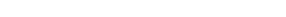<table style="width:22%; text-align:center;">
<tr style="color:white;">
<td style="background:"><strong>1</strong></td>
<td style="background:"><strong>2</strong></td>
<td style="background:"><strong>5</strong></td>
</tr>
</table>
